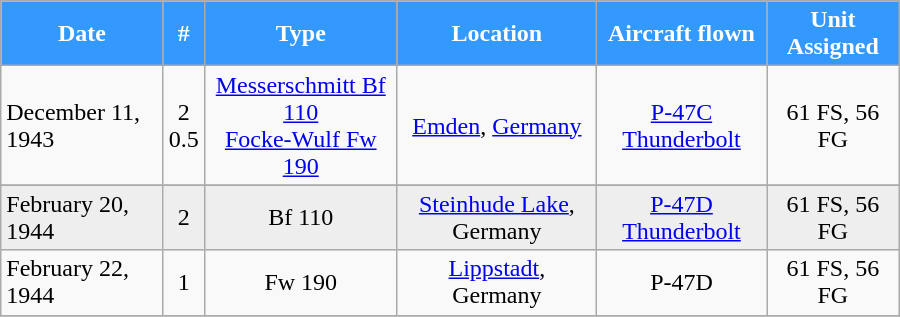<table class="wikitable" style="margin:auto; width:600px;">
<tr style="color:white;">
<th style="background:#39f;">Date</th>
<th style="background:#39f;">#</th>
<th style="background:#39f;">Type</th>
<th style="background:#39f;">Location</th>
<th style="background:#39f;">Aircraft flown</th>
<th style="background:#39f;">Unit Assigned</th>
</tr>
<tr>
<td>December 11, 1943</td>
<td align=center>2<br>0.5</td>
<td align=center><a href='#'>Messerschmitt Bf 110</a><br><a href='#'>Focke-Wulf Fw 190</a></td>
<td align=center><a href='#'>Emden</a>, <a href='#'>Germany</a></td>
<td align=center><a href='#'>P-47C Thunderbolt</a></td>
<td align=center>61 FS, 56 FG</td>
</tr>
<tr>
</tr>
<tr style="background:#eee;">
<td>February 20, 1944</td>
<td align=center>2</td>
<td align=center>Bf 110</td>
<td align=center><a href='#'>Steinhude Lake</a>, Germany</td>
<td align=center><a href='#'>P-47D Thunderbolt</a></td>
<td align=center>61 FS, 56 FG</td>
</tr>
<tr>
<td>February 22, 1944</td>
<td align=center>1</td>
<td align=center>Fw 190</td>
<td align=center><a href='#'>Lippstadt</a>, Germany</td>
<td align=center>P-47D</td>
<td align=center>61 FS, 56 FG</td>
</tr>
<tr>
</tr>
</table>
